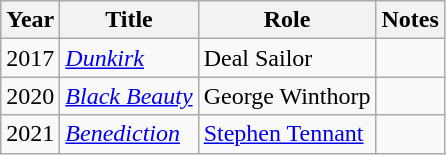<table class="wikitable">
<tr>
<th>Year</th>
<th>Title</th>
<th>Role</th>
<th>Notes</th>
</tr>
<tr>
<td>2017</td>
<td><em><a href='#'>Dunkirk</a></em></td>
<td>Deal Sailor</td>
<td></td>
</tr>
<tr>
<td>2020</td>
<td><em><a href='#'>Black Beauty</a></em></td>
<td>George Winthorp</td>
<td></td>
</tr>
<tr>
<td>2021</td>
<td><em><a href='#'>Benediction</a></em></td>
<td><a href='#'>Stephen Tennant</a></td>
<td></td>
</tr>
</table>
